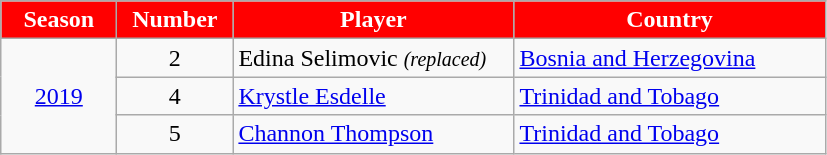<table class="wikitable">
<tr>
<th width=70px style="background:red; color:white; text-align: center">Season</th>
<th width=70px style="background:red; color:white">Number</th>
<th width=180px style="background:red; color:white">Player</th>
<th width=200px style="background:red; color:white">Country</th>
</tr>
<tr style="text-align:left;">
<td rowspan="3" style="text-align:center;"><a href='#'>2019</a></td>
<td align=center>2</td>
<td>Edina Selimovic <small><em>(replaced)</em></small></td>
<td> <a href='#'>Bosnia and Herzegovina</a></td>
</tr>
<tr style="text-align:left;">
<td align=center>4</td>
<td><a href='#'>Krystle Esdelle</a></td>
<td> <a href='#'>Trinidad and Tobago</a></td>
</tr>
<tr style="text-align:left;">
<td align=center>5</td>
<td><a href='#'>Channon Thompson</a></td>
<td> <a href='#'>Trinidad and Tobago</a></td>
</tr>
</table>
